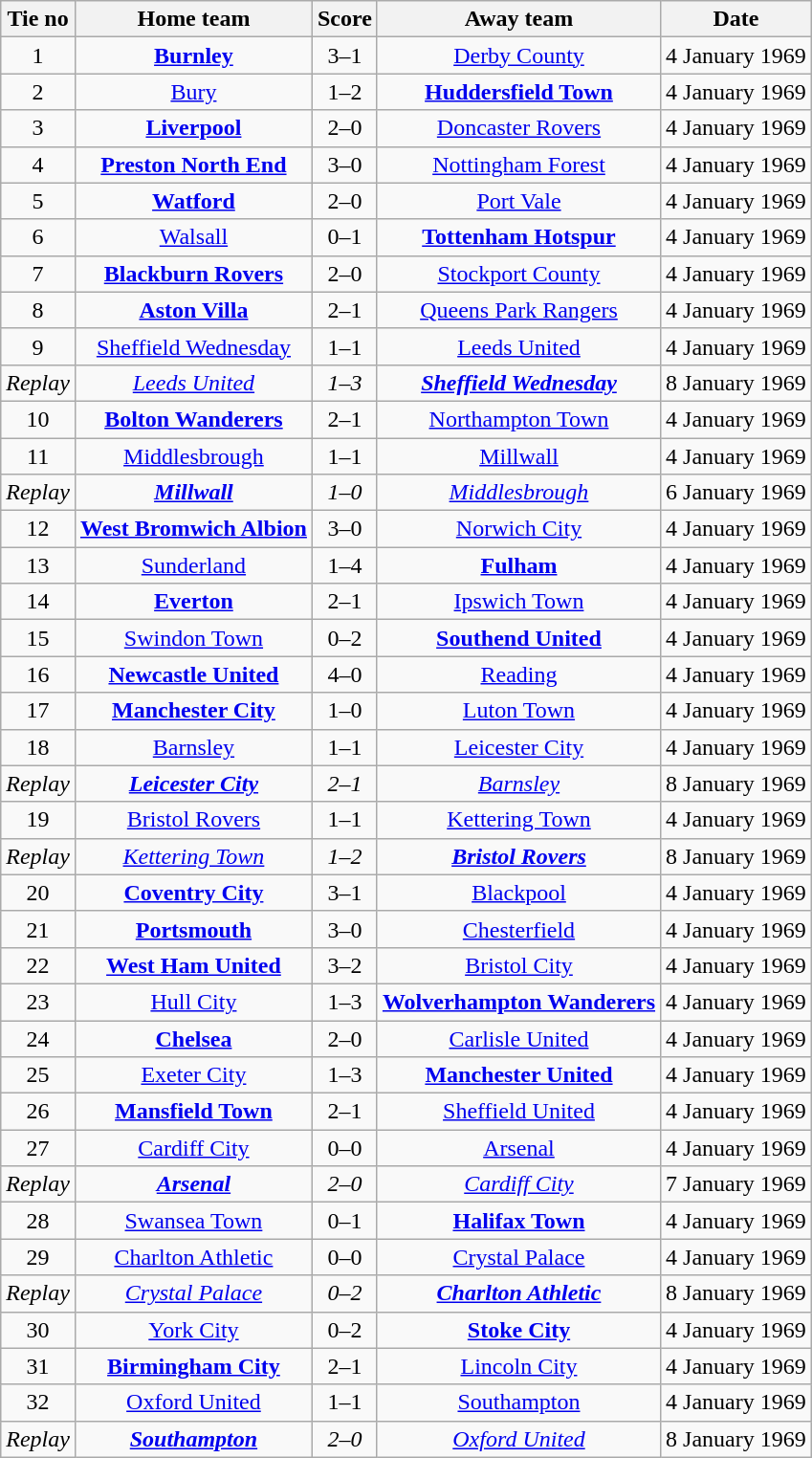<table class="wikitable" style="text-align: center">
<tr>
<th>Tie no</th>
<th>Home team</th>
<th>Score</th>
<th>Away team</th>
<th>Date</th>
</tr>
<tr>
<td>1</td>
<td><strong><a href='#'>Burnley</a></strong></td>
<td>3–1</td>
<td><a href='#'>Derby County</a></td>
<td>4 January 1969</td>
</tr>
<tr>
<td>2</td>
<td><a href='#'>Bury</a></td>
<td>1–2</td>
<td><strong><a href='#'>Huddersfield Town</a></strong></td>
<td>4 January 1969</td>
</tr>
<tr>
<td>3</td>
<td><strong><a href='#'>Liverpool</a></strong></td>
<td>2–0</td>
<td><a href='#'>Doncaster Rovers</a></td>
<td>4 January 1969</td>
</tr>
<tr>
<td>4</td>
<td><strong><a href='#'>Preston North End</a></strong></td>
<td>3–0</td>
<td><a href='#'>Nottingham Forest</a></td>
<td>4 January 1969</td>
</tr>
<tr>
<td>5</td>
<td><strong><a href='#'>Watford</a></strong></td>
<td>2–0</td>
<td><a href='#'>Port Vale</a></td>
<td>4 January 1969</td>
</tr>
<tr>
<td>6</td>
<td><a href='#'>Walsall</a></td>
<td>0–1</td>
<td><strong><a href='#'>Tottenham Hotspur</a></strong></td>
<td>4 January 1969</td>
</tr>
<tr>
<td>7</td>
<td><strong><a href='#'>Blackburn Rovers</a></strong></td>
<td>2–0</td>
<td><a href='#'>Stockport County</a></td>
<td>4 January 1969</td>
</tr>
<tr>
<td>8</td>
<td><strong><a href='#'>Aston Villa</a></strong></td>
<td>2–1</td>
<td><a href='#'>Queens Park Rangers</a></td>
<td>4 January 1969</td>
</tr>
<tr>
<td>9</td>
<td><a href='#'>Sheffield Wednesday</a></td>
<td>1–1</td>
<td><a href='#'>Leeds United</a></td>
<td>4 January 1969</td>
</tr>
<tr>
<td><em>Replay</em></td>
<td><em><a href='#'>Leeds United</a></em></td>
<td><em>1–3</em></td>
<td><strong><em><a href='#'>Sheffield Wednesday</a></em></strong></td>
<td>8 January 1969</td>
</tr>
<tr>
<td>10</td>
<td><strong><a href='#'>Bolton Wanderers</a></strong></td>
<td>2–1</td>
<td><a href='#'>Northampton Town</a></td>
<td>4 January 1969</td>
</tr>
<tr>
<td>11</td>
<td><a href='#'>Middlesbrough</a></td>
<td>1–1</td>
<td><a href='#'>Millwall</a></td>
<td>4 January 1969</td>
</tr>
<tr>
<td><em>Replay</em></td>
<td><strong><em><a href='#'>Millwall</a></em></strong></td>
<td><em>1–0</em></td>
<td><em><a href='#'>Middlesbrough</a></em></td>
<td>6 January 1969</td>
</tr>
<tr>
<td>12</td>
<td><strong><a href='#'>West Bromwich Albion</a></strong></td>
<td>3–0</td>
<td><a href='#'>Norwich City</a></td>
<td>4 January 1969</td>
</tr>
<tr>
<td>13</td>
<td><a href='#'>Sunderland</a></td>
<td>1–4</td>
<td><strong><a href='#'>Fulham</a></strong></td>
<td>4 January 1969</td>
</tr>
<tr>
<td>14</td>
<td><strong><a href='#'>Everton</a></strong></td>
<td>2–1</td>
<td><a href='#'>Ipswich Town</a></td>
<td>4 January 1969</td>
</tr>
<tr>
<td>15</td>
<td><a href='#'>Swindon Town</a></td>
<td>0–2</td>
<td><strong><a href='#'>Southend United</a></strong></td>
<td>4 January 1969</td>
</tr>
<tr>
<td>16</td>
<td><strong><a href='#'>Newcastle United</a></strong></td>
<td>4–0</td>
<td><a href='#'>Reading</a></td>
<td>4 January 1969</td>
</tr>
<tr>
<td>17</td>
<td><strong><a href='#'>Manchester City</a></strong></td>
<td>1–0</td>
<td><a href='#'>Luton Town</a></td>
<td>4 January 1969</td>
</tr>
<tr>
<td>18</td>
<td><a href='#'>Barnsley</a></td>
<td>1–1</td>
<td><a href='#'>Leicester City</a></td>
<td>4 January 1969</td>
</tr>
<tr>
<td><em>Replay</em></td>
<td><strong><em><a href='#'>Leicester City</a></em></strong></td>
<td><em>2–1</em></td>
<td><em><a href='#'>Barnsley</a></em></td>
<td>8 January 1969</td>
</tr>
<tr>
<td>19</td>
<td><a href='#'>Bristol Rovers</a></td>
<td>1–1</td>
<td><a href='#'>Kettering Town</a></td>
<td>4 January 1969</td>
</tr>
<tr>
<td><em>Replay</em></td>
<td><em><a href='#'>Kettering Town</a></em></td>
<td><em>1–2</em></td>
<td><strong><em><a href='#'>Bristol Rovers</a></em></strong></td>
<td>8 January 1969</td>
</tr>
<tr>
<td>20</td>
<td><strong><a href='#'>Coventry City</a></strong></td>
<td>3–1</td>
<td><a href='#'>Blackpool</a></td>
<td>4 January 1969</td>
</tr>
<tr>
<td>21</td>
<td><strong><a href='#'>Portsmouth</a></strong></td>
<td>3–0</td>
<td><a href='#'>Chesterfield</a></td>
<td>4 January 1969</td>
</tr>
<tr>
<td>22</td>
<td><strong><a href='#'>West Ham United</a></strong></td>
<td>3–2</td>
<td><a href='#'>Bristol City</a></td>
<td>4 January 1969</td>
</tr>
<tr>
<td>23</td>
<td><a href='#'>Hull City</a></td>
<td>1–3</td>
<td><strong><a href='#'>Wolverhampton Wanderers</a></strong></td>
<td>4 January 1969</td>
</tr>
<tr>
<td>24</td>
<td><strong><a href='#'>Chelsea</a></strong></td>
<td>2–0</td>
<td><a href='#'>Carlisle United</a></td>
<td>4 January 1969</td>
</tr>
<tr>
<td>25</td>
<td><a href='#'>Exeter City</a></td>
<td>1–3</td>
<td><strong><a href='#'>Manchester United</a></strong></td>
<td>4 January 1969</td>
</tr>
<tr>
<td>26</td>
<td><strong><a href='#'>Mansfield Town</a></strong></td>
<td>2–1</td>
<td><a href='#'>Sheffield United</a></td>
<td>4 January 1969</td>
</tr>
<tr>
<td>27</td>
<td><a href='#'>Cardiff City</a></td>
<td>0–0</td>
<td><a href='#'>Arsenal</a></td>
<td>4 January 1969</td>
</tr>
<tr>
<td><em>Replay</em></td>
<td><strong><em><a href='#'>Arsenal</a></em></strong></td>
<td><em>2–0</em></td>
<td><em><a href='#'>Cardiff City</a></em></td>
<td>7 January 1969</td>
</tr>
<tr>
<td>28</td>
<td><a href='#'>Swansea Town</a></td>
<td>0–1</td>
<td><strong><a href='#'>Halifax Town</a></strong></td>
<td>4 January 1969</td>
</tr>
<tr>
<td>29</td>
<td><a href='#'>Charlton Athletic</a></td>
<td>0–0</td>
<td><a href='#'>Crystal Palace</a></td>
<td>4 January 1969</td>
</tr>
<tr>
<td><em>Replay</em></td>
<td><em><a href='#'>Crystal Palace</a></em></td>
<td><em>0–2</em></td>
<td><strong><em><a href='#'>Charlton Athletic</a></em></strong></td>
<td>8 January 1969</td>
</tr>
<tr>
<td>30</td>
<td><a href='#'>York City</a></td>
<td>0–2</td>
<td><strong><a href='#'>Stoke City</a></strong></td>
<td>4 January 1969</td>
</tr>
<tr>
<td>31</td>
<td><strong><a href='#'>Birmingham City</a></strong></td>
<td>2–1</td>
<td><a href='#'>Lincoln City</a></td>
<td>4 January 1969</td>
</tr>
<tr>
<td>32</td>
<td><a href='#'>Oxford United</a></td>
<td>1–1</td>
<td><a href='#'>Southampton</a></td>
<td>4 January 1969</td>
</tr>
<tr>
<td><em>Replay</em></td>
<td><strong><em><a href='#'>Southampton</a></em></strong></td>
<td><em>2–0</em></td>
<td><em><a href='#'>Oxford United</a></em></td>
<td>8 January 1969</td>
</tr>
</table>
